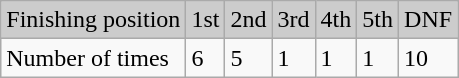<table class="wikitable">
<tr style="background:#CCCCCC;">
<td>Finishing position</td>
<td>1st</td>
<td>2nd</td>
<td>3rd</td>
<td>4th</td>
<td>5th</td>
<td>DNF</td>
</tr>
<tr>
<td>Number of times</td>
<td>6</td>
<td>5</td>
<td>1</td>
<td>1</td>
<td>1</td>
<td>10</td>
</tr>
</table>
